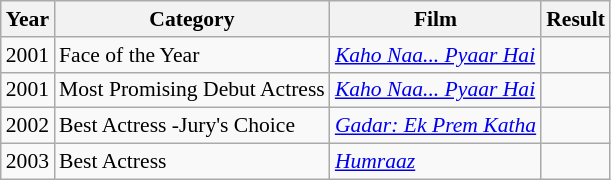<table class="wikitable" style="font-size: 90%;">
<tr>
<th>Year</th>
<th>Category</th>
<th>Film</th>
<th>Result</th>
</tr>
<tr>
<td>2001</td>
<td>Face of the Year</td>
<td><em><a href='#'>Kaho Naa... Pyaar Hai</a></em></td>
<td></td>
</tr>
<tr>
<td>2001</td>
<td>Most Promising Debut Actress</td>
<td><em><a href='#'>Kaho Naa... Pyaar Hai</a></em></td>
<td></td>
</tr>
<tr>
<td>2002</td>
<td>Best Actress -Jury's Choice</td>
<td><em><a href='#'>Gadar: Ek Prem Katha</a></em></td>
<td></td>
</tr>
<tr>
<td>2003</td>
<td>Best  Actress</td>
<td><em><a href='#'>Humraaz</a></em></td>
<td></td>
</tr>
</table>
